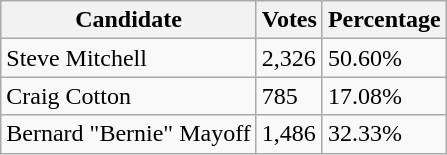<table class="wikitable">
<tr>
<th>Candidate</th>
<th>Votes</th>
<th>Percentage</th>
</tr>
<tr>
<td>Steve Mitchell</td>
<td>2,326</td>
<td>50.60%</td>
</tr>
<tr>
<td>Craig Cotton</td>
<td>785</td>
<td>17.08%</td>
</tr>
<tr>
<td>Bernard "Bernie" Mayoff</td>
<td>1,486</td>
<td>32.33%</td>
</tr>
</table>
